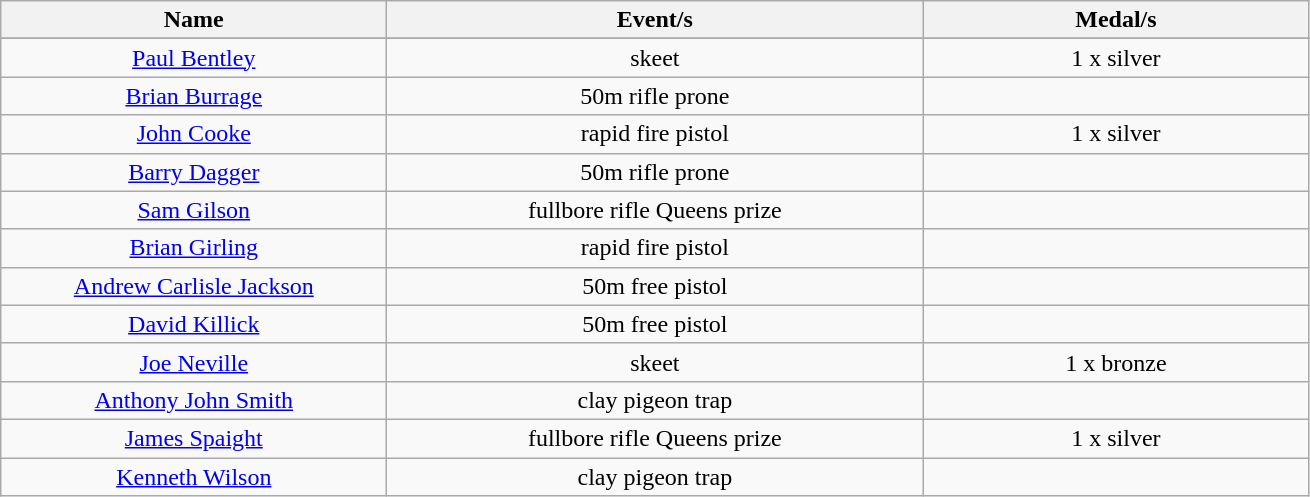<table class="wikitable" style="text-align: center">
<tr>
<th width=250>Name</th>
<th width=350>Event/s</th>
<th width=250>Medal/s</th>
</tr>
<tr>
</tr>
<tr>
<td><a href='#'>Paul Bentley</a></td>
<td>skeet</td>
<td>1 x silver</td>
</tr>
<tr>
<td><a href='#'>Brian Burrage</a></td>
<td>50m rifle prone</td>
<td></td>
</tr>
<tr>
<td><a href='#'>John Cooke</a></td>
<td>rapid fire pistol</td>
<td>1 x silver</td>
</tr>
<tr>
<td><a href='#'>Barry Dagger</a></td>
<td>50m rifle prone</td>
<td></td>
</tr>
<tr>
<td><a href='#'>Sam Gilson</a></td>
<td>fullbore rifle Queens prize</td>
<td></td>
</tr>
<tr>
<td><a href='#'>Brian Girling</a></td>
<td>rapid fire pistol</td>
<td></td>
</tr>
<tr>
<td><a href='#'>Andrew Carlisle Jackson</a></td>
<td>50m free pistol</td>
<td></td>
</tr>
<tr>
<td><a href='#'>David Killick</a></td>
<td>50m free pistol</td>
<td></td>
</tr>
<tr>
<td><a href='#'>Joe Neville</a></td>
<td>skeet</td>
<td>1 x bronze</td>
</tr>
<tr>
<td><a href='#'>Anthony John Smith</a></td>
<td>clay pigeon trap</td>
<td></td>
</tr>
<tr>
<td><a href='#'>James Spaight</a></td>
<td>fullbore rifle Queens prize</td>
<td>1 x silver</td>
</tr>
<tr>
<td><a href='#'>Kenneth Wilson</a></td>
<td>clay pigeon trap</td>
<td></td>
</tr>
</table>
